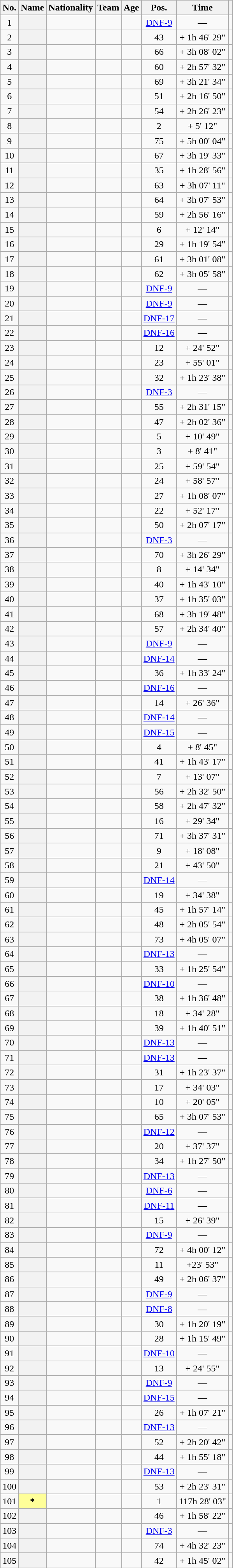<table class="wikitable plainrowheaders sortable">
<tr>
<th scope="col">No.</th>
<th scope="col">Name</th>
<th scope="col">Nationality</th>
<th scope="col">Team</th>
<th scope="col">Age</th>
<th scope="col" data-sort-type="number">Pos.</th>
<th scope="col">Time</th>
<th scope="col" class="unsortable"></th>
</tr>
<tr>
<td style="text-align:center;">1</td>
<th scope="row"></th>
<td></td>
<td></td>
<td style="text-align:center;" data-sort-value="1919-09-15"></td>
<td style="text-align:center;"><a href='#'>DNF-9</a></td>
<td style="text-align:center;" data-sort-value="81">—</td>
<td style="text-align:center;"></td>
</tr>
<tr>
<td style="text-align:center;">2</td>
<th scope="row"></th>
<td></td>
<td></td>
<td style="text-align:center;" data-sort-value="1920-06-13"></td>
<td style="text-align:center;">43</td>
<td style="text-align:center;" data-sort-value="43">+ 1h 46' 29"</td>
<td style="text-align:center;"></td>
</tr>
<tr>
<td style="text-align:center;">3</td>
<th scope="row"></th>
<td></td>
<td></td>
<td style="text-align:center;" data-sort-value="1919-07-19"></td>
<td style="text-align:center;">66</td>
<td style="text-align:center;" data-sort-value="66">+ 3h 08' 02"</td>
<td style="text-align:center;"></td>
</tr>
<tr>
<td style="text-align:center;">4</td>
<th scope="row"></th>
<td></td>
<td></td>
<td style="text-align:center;" data-sort-value="1923-03-19"></td>
<td style="text-align:center;">60</td>
<td style="text-align:center;" data-sort-value="60">+ 2h 57' 32"</td>
<td style="text-align:center;"></td>
</tr>
<tr>
<td style="text-align:center;">5</td>
<th scope="row"></th>
<td></td>
<td></td>
<td style="text-align:center;" data-sort-value="1924-08-14"></td>
<td style="text-align:center;">69</td>
<td style="text-align:center;" data-sort-value="69">+ 3h 21' 34"</td>
<td style="text-align:center;"></td>
</tr>
<tr>
<td style="text-align:center;">6</td>
<th scope="row"></th>
<td></td>
<td></td>
<td style="text-align:center;" data-sort-value="1925-07-26"></td>
<td style="text-align:center;">51</td>
<td style="text-align:center;" data-sort-value="51">+ 2h 16' 50"</td>
<td style="text-align:center;"></td>
</tr>
<tr>
<td style="text-align:center;">7</td>
<th scope="row"></th>
<td></td>
<td></td>
<td style="text-align:center;" data-sort-value="1926-01-24"></td>
<td style="text-align:center;">54</td>
<td style="text-align:center;" data-sort-value="54">+ 2h 26' 23"</td>
<td style="text-align:center;"></td>
</tr>
<tr>
<td style="text-align:center;">8</td>
<th scope="row"></th>
<td></td>
<td></td>
<td style="text-align:center;" data-sort-value="1914-07-18"></td>
<td style="text-align:center;">2</td>
<td style="text-align:center;" data-sort-value="2">+ 5' 12"</td>
<td style="text-align:center;"></td>
</tr>
<tr>
<td style="text-align:center;">9</td>
<th scope="row"></th>
<td></td>
<td></td>
<td style="text-align:center;" data-sort-value="1924-02-11"></td>
<td style="text-align:center;">75</td>
<td style="text-align:center;" data-sort-value="75">+ 5h 00' 04"</td>
<td style="text-align:center;"></td>
</tr>
<tr>
<td style="text-align:center;">10</td>
<th scope="row"></th>
<td></td>
<td></td>
<td style="text-align:center;" data-sort-value="1922-02-07"></td>
<td style="text-align:center;">67</td>
<td style="text-align:center;" data-sort-value="67">+ 3h 19' 33"</td>
<td style="text-align:center;"></td>
</tr>
<tr>
<td style="text-align:center;">11</td>
<th scope="row"></th>
<td></td>
<td></td>
<td style="text-align:center;" data-sort-value="1927-03-11"></td>
<td style="text-align:center;">35</td>
<td style="text-align:center;" data-sort-value="35">+ 1h 28' 56"</td>
<td style="text-align:center;"></td>
</tr>
<tr>
<td style="text-align:center;">12</td>
<th scope="row"></th>
<td></td>
<td></td>
<td style="text-align:center;" data-sort-value="1920-06-03"></td>
<td style="text-align:center;">63</td>
<td style="text-align:center;" data-sort-value="63">+ 3h 07' 11"</td>
<td style="text-align:center;"></td>
</tr>
<tr>
<td style="text-align:center;">13</td>
<th scope="row"></th>
<td></td>
<td></td>
<td style="text-align:center;" data-sort-value="1924-03-10"></td>
<td style="text-align:center;">64</td>
<td style="text-align:center;" data-sort-value="64">+ 3h 07' 53"</td>
<td style="text-align:center;"></td>
</tr>
<tr>
<td style="text-align:center;">14</td>
<th scope="row"></th>
<td></td>
<td></td>
<td style="text-align:center;" data-sort-value="1925-08-10"></td>
<td style="text-align:center;">59</td>
<td style="text-align:center;" data-sort-value="59">+ 2h 56' 16"</td>
<td style="text-align:center;"></td>
</tr>
<tr>
<td style="text-align:center;">15</td>
<th scope="row"></th>
<td></td>
<td></td>
<td style="text-align:center;" data-sort-value="1920-12-07"></td>
<td style="text-align:center;">6</td>
<td style="text-align:center;" data-sort-value="6">+ 12' 14"</td>
<td style="text-align:center;"></td>
</tr>
<tr>
<td style="text-align:center;">16</td>
<th scope="row"></th>
<td></td>
<td></td>
<td style="text-align:center;" data-sort-value="1918-10-22"></td>
<td style="text-align:center;">29</td>
<td style="text-align:center;" data-sort-value="29">+ 1h 19' 54"</td>
<td style="text-align:center;"></td>
</tr>
<tr>
<td style="text-align:center;">17</td>
<th scope="row"></th>
<td></td>
<td></td>
<td style="text-align:center;" data-sort-value="1921-01-06"></td>
<td style="text-align:center;">61</td>
<td style="text-align:center;" data-sort-value="61">+ 3h 01' 08"</td>
<td style="text-align:center;"></td>
</tr>
<tr>
<td style="text-align:center;">18</td>
<th scope="row"></th>
<td></td>
<td></td>
<td style="text-align:center;" data-sort-value="1927-12-17"></td>
<td style="text-align:center;">62</td>
<td style="text-align:center;" data-sort-value="62">+ 3h 05' 58"</td>
<td style="text-align:center;"></td>
</tr>
<tr>
<td style="text-align:center;">19</td>
<th scope="row"></th>
<td></td>
<td></td>
<td style="text-align:center;" data-sort-value="1925-01-12"></td>
<td style="text-align:center;"><a href='#'>DNF-9</a></td>
<td style="text-align:center;" data-sort-value="85">—</td>
<td style="text-align:center;"></td>
</tr>
<tr>
<td style="text-align:center;">20</td>
<th scope="row"></th>
<td></td>
<td></td>
<td style="text-align:center;" data-sort-value="1922-08-28"></td>
<td style="text-align:center;"><a href='#'>DNF-9</a></td>
<td style="text-align:center;" data-sort-value="84">—</td>
<td style="text-align:center;"></td>
</tr>
<tr>
<td style="text-align:center;">21</td>
<th scope="row"></th>
<td></td>
<td></td>
<td style="text-align:center;" data-sort-value="1919-05-16"></td>
<td style="text-align:center;"><a href='#'>DNF-17</a></td>
<td style="text-align:center;" data-sort-value="105">—</td>
<td style="text-align:center;"></td>
</tr>
<tr>
<td style="text-align:center;">22</td>
<th scope="row"></th>
<td></td>
<td></td>
<td style="text-align:center;" data-sort-value="1917-01-13"></td>
<td style="text-align:center;"><a href='#'>DNF-16</a></td>
<td style="text-align:center;" data-sort-value="103">—</td>
<td style="text-align:center;"></td>
</tr>
<tr>
<td style="text-align:center;">23</td>
<th scope="row"></th>
<td></td>
<td></td>
<td style="text-align:center;" data-sort-value="1925-03-29"></td>
<td style="text-align:center;">12</td>
<td style="text-align:center;" data-sort-value="12">+ 24' 52"</td>
<td style="text-align:center;"></td>
</tr>
<tr>
<td style="text-align:center;">24</td>
<th scope="row"></th>
<td></td>
<td></td>
<td style="text-align:center;" data-sort-value="1922-05-27"></td>
<td style="text-align:center;">23</td>
<td style="text-align:center;" data-sort-value="23">+ 55' 01"</td>
<td style="text-align:center;"></td>
</tr>
<tr>
<td style="text-align:center;">25</td>
<th scope="row"></th>
<td></td>
<td></td>
<td style="text-align:center;" data-sort-value="1925-05-02"></td>
<td style="text-align:center;">32</td>
<td style="text-align:center;" data-sort-value="32">+ 1h 23' 38"</td>
<td style="text-align:center;"></td>
</tr>
<tr>
<td style="text-align:center;">26</td>
<th scope="row"></th>
<td></td>
<td></td>
<td style="text-align:center;" data-sort-value="1927-12-27"></td>
<td style="text-align:center;"><a href='#'>DNF-3</a></td>
<td style="text-align:center;" data-sort-value="77">—</td>
<td style="text-align:center;"></td>
</tr>
<tr>
<td style="text-align:center;">27</td>
<th scope="row"></th>
<td></td>
<td></td>
<td style="text-align:center;" data-sort-value="1928-03-28"></td>
<td style="text-align:center;">55</td>
<td style="text-align:center;" data-sort-value="55">+ 2h 31' 15"</td>
<td style="text-align:center;"></td>
</tr>
<tr>
<td style="text-align:center;">28</td>
<th scope="row"></th>
<td></td>
<td></td>
<td style="text-align:center;" data-sort-value="1929-06-15"></td>
<td style="text-align:center;">47</td>
<td style="text-align:center;" data-sort-value="47">+ 2h 02' 36"</td>
<td style="text-align:center;"></td>
</tr>
<tr>
<td style="text-align:center;">29</td>
<th scope="row"></th>
<td></td>
<td></td>
<td style="text-align:center;" data-sort-value="1926-05-16"></td>
<td style="text-align:center;">5</td>
<td style="text-align:center;" data-sort-value="5">+ 10' 49"</td>
<td style="text-align:center;"></td>
</tr>
<tr>
<td style="text-align:center;">30</td>
<th scope="row"></th>
<td></td>
<td></td>
<td style="text-align:center;" data-sort-value="1921-02-18"></td>
<td style="text-align:center;">3</td>
<td style="text-align:center;" data-sort-value="3">+ 8' 41"</td>
<td style="text-align:center;"></td>
</tr>
<tr>
<td style="text-align:center;">31</td>
<th scope="row"></th>
<td></td>
<td></td>
<td style="text-align:center;" data-sort-value="1927-08-11"></td>
<td style="text-align:center;">25</td>
<td style="text-align:center;" data-sort-value="25">+ 59' 54"</td>
<td style="text-align:center;"></td>
</tr>
<tr>
<td style="text-align:center;">32</td>
<th scope="row"></th>
<td></td>
<td></td>
<td style="text-align:center;" data-sort-value="1926-01-28"></td>
<td style="text-align:center;">24</td>
<td style="text-align:center;" data-sort-value="24">+ 58' 57"</td>
<td style="text-align:center;"></td>
</tr>
<tr>
<td style="text-align:center;">33</td>
<th scope="row"></th>
<td></td>
<td></td>
<td style="text-align:center;" data-sort-value="1923-02-16"></td>
<td style="text-align:center;">27</td>
<td style="text-align:center;" data-sort-value="27">+ 1h 08' 07"</td>
<td style="text-align:center;"></td>
</tr>
<tr>
<td style="text-align:center;">34</td>
<th scope="row"></th>
<td></td>
<td></td>
<td style="text-align:center;" data-sort-value="1923-09-01"></td>
<td style="text-align:center;">22</td>
<td style="text-align:center;" data-sort-value="22">+ 52' 17"</td>
<td style="text-align:center;"></td>
</tr>
<tr>
<td style="text-align:center;">35</td>
<th scope="row"></th>
<td></td>
<td></td>
<td style="text-align:center;" data-sort-value="1920-03-19"></td>
<td style="text-align:center;">50</td>
<td style="text-align:center;" data-sort-value="50">+ 2h 07' 17"</td>
<td style="text-align:center;"></td>
</tr>
<tr>
<td style="text-align:center;">36</td>
<th scope="row"></th>
<td></td>
<td></td>
<td style="text-align:center;" data-sort-value="1921-07-05"></td>
<td style="text-align:center;"><a href='#'>DNF-3</a></td>
<td style="text-align:center;" data-sort-value="76">—</td>
<td style="text-align:center;"></td>
</tr>
<tr>
<td style="text-align:center;">37</td>
<th scope="row"></th>
<td></td>
<td></td>
<td style="text-align:center;" data-sort-value="1921-07-11"></td>
<td style="text-align:center;">70</td>
<td style="text-align:center;" data-sort-value="70">+ 3h 26' 29"</td>
<td style="text-align:center;"></td>
</tr>
<tr>
<td style="text-align:center;">38</td>
<th scope="row"></th>
<td></td>
<td></td>
<td style="text-align:center;" data-sort-value="1921-02-07"></td>
<td style="text-align:center;">8</td>
<td style="text-align:center;" data-sort-value="8">+ 14' 34"</td>
<td style="text-align:center;"></td>
</tr>
<tr>
<td style="text-align:center;">39</td>
<th scope="row"></th>
<td></td>
<td></td>
<td style="text-align:center;" data-sort-value="1923-05-16"></td>
<td style="text-align:center;">40</td>
<td style="text-align:center;" data-sort-value="40">+ 1h 43' 10"</td>
<td style="text-align:center;"></td>
</tr>
<tr>
<td style="text-align:center;">40</td>
<th scope="row"></th>
<td></td>
<td></td>
<td style="text-align:center;" data-sort-value="1926-12-02"></td>
<td style="text-align:center;">37</td>
<td style="text-align:center;" data-sort-value="37">+ 1h 35' 03"</td>
<td style="text-align:center;"></td>
</tr>
<tr>
<td style="text-align:center;">41</td>
<th scope="row"></th>
<td></td>
<td></td>
<td style="text-align:center;" data-sort-value="1926-07-13"></td>
<td style="text-align:center;">68</td>
<td style="text-align:center;" data-sort-value="68">+ 3h 19' 48"</td>
<td style="text-align:center;"></td>
</tr>
<tr>
<td style="text-align:center;">42</td>
<th scope="row"></th>
<td></td>
<td></td>
<td style="text-align:center;" data-sort-value="1926-10-14"></td>
<td style="text-align:center;">57</td>
<td style="text-align:center;" data-sort-value="57">+ 2h 34' 40"</td>
<td style="text-align:center;"></td>
</tr>
<tr>
<td style="text-align:center;">43</td>
<th scope="row"></th>
<td></td>
<td></td>
<td style="text-align:center;" data-sort-value="1923-07-23"></td>
<td style="text-align:center;"><a href='#'>DNF-9</a></td>
<td style="text-align:center;" data-sort-value="82">—</td>
<td style="text-align:center;"></td>
</tr>
<tr>
<td style="text-align:center;">44</td>
<th scope="row"></th>
<td></td>
<td></td>
<td style="text-align:center;" data-sort-value="1915-07-30"></td>
<td style="text-align:center;"><a href='#'>DNF-14</a></td>
<td style="text-align:center;" data-sort-value="98">—</td>
<td style="text-align:center;"></td>
</tr>
<tr>
<td style="text-align:center;">45</td>
<th scope="row"></th>
<td></td>
<td></td>
<td style="text-align:center;" data-sort-value="1924-01-15"></td>
<td style="text-align:center;">36</td>
<td style="text-align:center;" data-sort-value="36">+ 1h 33' 24"</td>
<td style="text-align:center;"></td>
</tr>
<tr>
<td style="text-align:center;">46</td>
<th scope="row"></th>
<td></td>
<td></td>
<td style="text-align:center;" data-sort-value="1924-05-27"></td>
<td style="text-align:center;"><a href='#'>DNF-16</a></td>
<td style="text-align:center;" data-sort-value="104">—</td>
<td style="text-align:center;"></td>
</tr>
<tr>
<td style="text-align:center;">47</td>
<th scope="row"></th>
<td></td>
<td></td>
<td style="text-align:center;" data-sort-value="1926-12-10"></td>
<td style="text-align:center;">14</td>
<td style="text-align:center;" data-sort-value="14">+ 26' 36"</td>
<td style="text-align:center;"></td>
</tr>
<tr>
<td style="text-align:center;">48</td>
<th scope="row"></th>
<td></td>
<td></td>
<td style="text-align:center;" data-sort-value="1928-07-09"></td>
<td style="text-align:center;"><a href='#'>DNF-14</a></td>
<td style="text-align:center;" data-sort-value="100">—</td>
<td style="text-align:center;"></td>
</tr>
<tr>
<td style="text-align:center;">49</td>
<th scope="row"></th>
<td></td>
<td></td>
<td style="text-align:center;" data-sort-value="1929-03-03"></td>
<td style="text-align:center;"><a href='#'>DNF-15</a></td>
<td style="text-align:center;" data-sort-value="101">—</td>
<td style="text-align:center;"></td>
</tr>
<tr>
<td style="text-align:center;">50</td>
<th scope="row"></th>
<td></td>
<td></td>
<td style="text-align:center;" data-sort-value="1919-07-24"></td>
<td style="text-align:center;">4</td>
<td style="text-align:center;" data-sort-value="4">+ 8' 45"</td>
<td style="text-align:center;"></td>
</tr>
<tr>
<td style="text-align:center;">51</td>
<th scope="row"></th>
<td></td>
<td></td>
<td style="text-align:center;" data-sort-value="1924-02-20"></td>
<td style="text-align:center;">41</td>
<td style="text-align:center;" data-sort-value="41">+ 1h 43' 17"</td>
<td style="text-align:center;"></td>
</tr>
<tr>
<td style="text-align:center;">52</td>
<th scope="row"></th>
<td></td>
<td></td>
<td style="text-align:center;" data-sort-value="1918-01-24"></td>
<td style="text-align:center;">7</td>
<td style="text-align:center;" data-sort-value="7">+ 13' 07"</td>
<td style="text-align:center;"></td>
</tr>
<tr>
<td style="text-align:center;">53</td>
<th scope="row"></th>
<td></td>
<td></td>
<td style="text-align:center;" data-sort-value="1924-03-21"></td>
<td style="text-align:center;">56</td>
<td style="text-align:center;" data-sort-value="56">+ 2h 32' 50"</td>
<td style="text-align:center;"></td>
</tr>
<tr>
<td style="text-align:center;">54</td>
<th scope="row"></th>
<td></td>
<td></td>
<td style="text-align:center;" data-sort-value="1930-03-30"></td>
<td style="text-align:center;">58</td>
<td style="text-align:center;" data-sort-value="58">+ 2h 47' 32"</td>
<td style="text-align:center;"></td>
</tr>
<tr>
<td style="text-align:center;">55</td>
<th scope="row"></th>
<td></td>
<td></td>
<td style="text-align:center;" data-sort-value="1926-04-30"></td>
<td style="text-align:center;">16</td>
<td style="text-align:center;" data-sort-value="16">+ 29' 34"</td>
<td style="text-align:center;"></td>
</tr>
<tr>
<td style="text-align:center;">56</td>
<th scope="row"></th>
<td></td>
<td></td>
<td style="text-align:center;" data-sort-value="1920-02-16"></td>
<td style="text-align:center;">71</td>
<td style="text-align:center;" data-sort-value="71">+ 3h 37' 31"</td>
<td style="text-align:center;"></td>
</tr>
<tr>
<td style="text-align:center;">57</td>
<th scope="row"></th>
<td></td>
<td></td>
<td style="text-align:center;" data-sort-value="1921-11-19"></td>
<td style="text-align:center;">9</td>
<td style="text-align:center;" data-sort-value="9">+ 18' 08"</td>
<td style="text-align:center;"></td>
</tr>
<tr>
<td style="text-align:center;">58</td>
<th scope="row"></th>
<td></td>
<td></td>
<td style="text-align:center;" data-sort-value="1925-01-06"></td>
<td style="text-align:center;">21</td>
<td style="text-align:center;" data-sort-value="21">+ 43' 50"</td>
<td style="text-align:center;"></td>
</tr>
<tr>
<td style="text-align:center;">59</td>
<th scope="row"></th>
<td></td>
<td></td>
<td style="text-align:center;" data-sort-value="1920-03-12"></td>
<td style="text-align:center;"><a href='#'>DNF-14</a></td>
<td style="text-align:center;" data-sort-value="99">—</td>
<td style="text-align:center;"></td>
</tr>
<tr>
<td style="text-align:center;">60</td>
<th scope="row"></th>
<td></td>
<td></td>
<td style="text-align:center;" data-sort-value="1925-09-29"></td>
<td style="text-align:center;">19</td>
<td style="text-align:center;" data-sort-value="19">+ 34' 38"</td>
<td style="text-align:center;"></td>
</tr>
<tr>
<td style="text-align:center;">61</td>
<th scope="row"></th>
<td></td>
<td></td>
<td style="text-align:center;" data-sort-value="1927-09-07"></td>
<td style="text-align:center;">45</td>
<td style="text-align:center;" data-sort-value="45">+ 1h 57' 14"</td>
<td style="text-align:center;"></td>
</tr>
<tr>
<td style="text-align:center;">62</td>
<th scope="row"></th>
<td></td>
<td></td>
<td style="text-align:center;" data-sort-value="1919-07-26"></td>
<td style="text-align:center;">48</td>
<td style="text-align:center;" data-sort-value="48">+ 2h 05' 54"</td>
<td style="text-align:center;"></td>
</tr>
<tr>
<td style="text-align:center;">63</td>
<th scope="row"></th>
<td></td>
<td></td>
<td style="text-align:center;" data-sort-value="1925-09-13"></td>
<td style="text-align:center;">73</td>
<td style="text-align:center;" data-sort-value="73">+ 4h 05' 07"</td>
<td style="text-align:center;"></td>
</tr>
<tr>
<td style="text-align:center;">64</td>
<th scope="row"></th>
<td></td>
<td></td>
<td style="text-align:center;" data-sort-value="1921-06-10"></td>
<td style="text-align:center;"><a href='#'>DNF-13</a></td>
<td style="text-align:center;" data-sort-value="92">—</td>
<td style="text-align:center;"></td>
</tr>
<tr>
<td style="text-align:center;">65</td>
<th scope="row"></th>
<td></td>
<td></td>
<td style="text-align:center;" data-sort-value="1922-02-04"></td>
<td style="text-align:center;">33</td>
<td style="text-align:center;" data-sort-value="33">+ 1h 25' 54"</td>
<td style="text-align:center;"></td>
</tr>
<tr>
<td style="text-align:center;">66</td>
<th scope="row"></th>
<td></td>
<td></td>
<td style="text-align:center;" data-sort-value="1925-08-18"></td>
<td style="text-align:center;"><a href='#'>DNF-10</a></td>
<td style="text-align:center;" data-sort-value="90">—</td>
<td style="text-align:center;"></td>
</tr>
<tr>
<td style="text-align:center;">67</td>
<th scope="row"></th>
<td></td>
<td></td>
<td style="text-align:center;" data-sort-value="1916-04-26"></td>
<td style="text-align:center;">38</td>
<td style="text-align:center;" data-sort-value="38">+ 1h 36' 48"</td>
<td style="text-align:center;"></td>
</tr>
<tr>
<td style="text-align:center;">68</td>
<th scope="row"></th>
<td></td>
<td></td>
<td style="text-align:center;" data-sort-value="1913-02-21"></td>
<td style="text-align:center;">18</td>
<td style="text-align:center;" data-sort-value="18">+ 34' 28"</td>
<td style="text-align:center;"></td>
</tr>
<tr>
<td style="text-align:center;">69</td>
<th scope="row"></th>
<td></td>
<td></td>
<td style="text-align:center;" data-sort-value="1922-04-09"></td>
<td style="text-align:center;">39</td>
<td style="text-align:center;" data-sort-value="39">+ 1h 40' 51"</td>
<td style="text-align:center;"></td>
</tr>
<tr>
<td style="text-align:center;">70</td>
<th scope="row"></th>
<td></td>
<td></td>
<td style="text-align:center;" data-sort-value="1926-12-04"></td>
<td style="text-align:center;"><a href='#'>DNF-13</a></td>
<td style="text-align:center;" data-sort-value="95">—</td>
<td style="text-align:center;"></td>
</tr>
<tr>
<td style="text-align:center;">71</td>
<th scope="row"></th>
<td></td>
<td></td>
<td style="text-align:center;" data-sort-value="1927-08-21"></td>
<td style="text-align:center;"><a href='#'>DNF-13</a></td>
<td style="text-align:center;" data-sort-value="96">—</td>
<td style="text-align:center;"></td>
</tr>
<tr>
<td style="text-align:center;">72</td>
<th scope="row"></th>
<td></td>
<td></td>
<td style="text-align:center;" data-sort-value="1920-07-26"></td>
<td style="text-align:center;">31</td>
<td style="text-align:center;" data-sort-value="31">+ 1h 23' 37"</td>
<td style="text-align:center;"></td>
</tr>
<tr>
<td style="text-align:center;">73</td>
<th scope="row"></th>
<td></td>
<td></td>
<td style="text-align:center;" data-sort-value="1913-05-11"></td>
<td style="text-align:center;">17</td>
<td style="text-align:center;" data-sort-value="17">+ 34' 03"</td>
<td style="text-align:center;"></td>
</tr>
<tr>
<td style="text-align:center;">74</td>
<th scope="row"></th>
<td></td>
<td></td>
<td style="text-align:center;" data-sort-value="1921-07-21"></td>
<td style="text-align:center;">10</td>
<td style="text-align:center;" data-sort-value="10">+ 20' 05"</td>
<td style="text-align:center;"></td>
</tr>
<tr>
<td style="text-align:center;">75</td>
<th scope="row"></th>
<td></td>
<td></td>
<td style="text-align:center;" data-sort-value="1921-06-13"></td>
<td style="text-align:center;">65</td>
<td style="text-align:center;" data-sort-value="65">+ 3h 07' 53"</td>
<td style="text-align:center;"></td>
</tr>
<tr>
<td style="text-align:center;">76</td>
<th scope="row"></th>
<td></td>
<td></td>
<td style="text-align:center;" data-sort-value="1925-11-25"></td>
<td style="text-align:center;"><a href='#'>DNF-12</a></td>
<td style="text-align:center;" data-sort-value="91">—</td>
<td style="text-align:center;"></td>
</tr>
<tr>
<td style="text-align:center;">77</td>
<th scope="row"></th>
<td></td>
<td></td>
<td style="text-align:center;" data-sort-value="1924-11-23"></td>
<td style="text-align:center;">20</td>
<td style="text-align:center;" data-sort-value="20">+ 37' 37"</td>
<td style="text-align:center;"></td>
</tr>
<tr>
<td style="text-align:center;">78</td>
<th scope="row"></th>
<td></td>
<td></td>
<td style="text-align:center;" data-sort-value="1925-10-16"></td>
<td style="text-align:center;">34</td>
<td style="text-align:center;" data-sort-value="34">+ 1h 27' 50"</td>
<td style="text-align:center;"></td>
</tr>
<tr>
<td style="text-align:center;">79</td>
<th scope="row"></th>
<td></td>
<td></td>
<td style="text-align:center;" data-sort-value="1919-12-11"></td>
<td style="text-align:center;"><a href='#'>DNF-13</a></td>
<td style="text-align:center;" data-sort-value="93">—</td>
<td style="text-align:center;"></td>
</tr>
<tr>
<td style="text-align:center;">80</td>
<th scope="row"></th>
<td></td>
<td></td>
<td style="text-align:center;" data-sort-value="1922-12-30"></td>
<td style="text-align:center;"><a href='#'>DNF-6</a></td>
<td style="text-align:center;" data-sort-value="79">—</td>
<td style="text-align:center;"></td>
</tr>
<tr>
<td style="text-align:center;">81</td>
<th scope="row"></th>
<td></td>
<td></td>
<td style="text-align:center;" data-sort-value="1914-01-10"></td>
<td style="text-align:center;"><a href='#'>DNF-11</a></td>
<td style="text-align:center;" data-sort-value="90">—</td>
<td style="text-align:center;"></td>
</tr>
<tr>
<td style="text-align:center;">82</td>
<th scope="row"></th>
<td></td>
<td></td>
<td style="text-align:center;" data-sort-value="1924-10-05"></td>
<td style="text-align:center;">15</td>
<td style="text-align:center;" data-sort-value="15">+ 26' 39"</td>
<td style="text-align:center;"></td>
</tr>
<tr>
<td style="text-align:center;">83</td>
<th scope="row"></th>
<td></td>
<td></td>
<td style="text-align:center;" data-sort-value="1924-02-27"></td>
<td style="text-align:center;"><a href='#'>DNF-9</a></td>
<td style="text-align:center;" data-sort-value="83">—</td>
<td style="text-align:center;"></td>
</tr>
<tr>
<td style="text-align:center;">84</td>
<th scope="row"></th>
<td></td>
<td></td>
<td style="text-align:center;" data-sort-value="1925-10-01"></td>
<td style="text-align:center;">72</td>
<td style="text-align:center;" data-sort-value="72">+ 4h 00' 12"</td>
<td style="text-align:center;"></td>
</tr>
<tr>
<td style="text-align:center;">85</td>
<th scope="row"></th>
<td></td>
<td></td>
<td style="text-align:center;" data-sort-value="1926-03-13"></td>
<td style="text-align:center;">11</td>
<td style="text-align:center;" data-sort-value="11">+23' 53"</td>
<td style="text-align:center;"></td>
</tr>
<tr>
<td style="text-align:center;">86</td>
<th scope="row"></th>
<td></td>
<td></td>
<td style="text-align:center;" data-sort-value="1924-04-05"></td>
<td style="text-align:center;">49</td>
<td style="text-align:center;" data-sort-value="39">+ 2h 06' 37"</td>
<td style="text-align:center;"></td>
</tr>
<tr>
<td style="text-align:center;">87</td>
<th scope="row"></th>
<td></td>
<td></td>
<td style="text-align:center;" data-sort-value="1925-10-26"></td>
<td style="text-align:center;"><a href='#'>DNF-9</a></td>
<td style="text-align:center;" data-sort-value="86">—</td>
<td style="text-align:center;"></td>
</tr>
<tr>
<td style="text-align:center;">88</td>
<th scope="row"></th>
<td></td>
<td></td>
<td style="text-align:center;" data-sort-value="1927-06-29"></td>
<td style="text-align:center;"><a href='#'>DNF-8</a></td>
<td style="text-align:center;" data-sort-value="80">—</td>
<td style="text-align:center;"></td>
</tr>
<tr>
<td style="text-align:center;">89</td>
<th scope="row"></th>
<td></td>
<td></td>
<td style="text-align:center;" data-sort-value="1927-09-26"></td>
<td style="text-align:center;">30</td>
<td style="text-align:center;" data-sort-value="30">+ 1h 20' 19"</td>
<td style="text-align:center;"></td>
</tr>
<tr>
<td style="text-align:center;">90</td>
<th scope="row"></th>
<td></td>
<td></td>
<td style="text-align:center;" data-sort-value="1927-03-23"></td>
<td style="text-align:center;">28</td>
<td style="text-align:center;" data-sort-value="28">+ 1h 15' 49"</td>
<td style="text-align:center;"></td>
</tr>
<tr>
<td style="text-align:center;">91</td>
<th scope="row"></th>
<td></td>
<td></td>
<td style="text-align:center;" data-sort-value="1920-04-18"></td>
<td style="text-align:center;"><a href='#'>DNF-10</a></td>
<td style="text-align:center;" data-sort-value="88">—</td>
<td style="text-align:center;"></td>
</tr>
<tr>
<td style="text-align:center;">92</td>
<th scope="row"></th>
<td></td>
<td></td>
<td style="text-align:center;" data-sort-value="1918-09-20"></td>
<td style="text-align:center;">13</td>
<td style="text-align:center;" data-sort-value="13">+ 24' 55"</td>
<td style="text-align:center;"></td>
</tr>
<tr>
<td style="text-align:center;">93</td>
<th scope="row"></th>
<td></td>
<td></td>
<td style="text-align:center;" data-sort-value="1925-05-01"></td>
<td style="text-align:center;"><a href='#'>DNF-9</a></td>
<td style="text-align:center;" data-sort-value="87">—</td>
<td style="text-align:center;"></td>
</tr>
<tr>
<td style="text-align:center;">94</td>
<th scope="row"></th>
<td></td>
<td></td>
<td style="text-align:center;" data-sort-value="1923-07-25"></td>
<td style="text-align:center;"><a href='#'>DNF-15</a></td>
<td style="text-align:center;" data-sort-value="102">—</td>
<td style="text-align:center;"></td>
</tr>
<tr>
<td style="text-align:center;">95</td>
<th scope="row"></th>
<td></td>
<td></td>
<td style="text-align:center;" data-sort-value="1924-09-09"></td>
<td style="text-align:center;">26</td>
<td style="text-align:center;" data-sort-value="26">+ 1h 07' 21"</td>
<td style="text-align:center;"></td>
</tr>
<tr>
<td style="text-align:center;">96</td>
<th scope="row"></th>
<td></td>
<td></td>
<td style="text-align:center;" data-sort-value="1922-04-09"></td>
<td style="text-align:center;"><a href='#'>DNF-13</a></td>
<td style="text-align:center;" data-sort-value="94">—</td>
<td style="text-align:center;"></td>
</tr>
<tr>
<td style="text-align:center;">97</td>
<th scope="row"></th>
<td></td>
<td></td>
<td style="text-align:center;" data-sort-value="1925-06-16"></td>
<td style="text-align:center;">52</td>
<td style="text-align:center;" data-sort-value="52">+ 2h 20' 42"</td>
<td style="text-align:center;"></td>
</tr>
<tr>
<td style="text-align:center;">98</td>
<th scope="row"></th>
<td></td>
<td></td>
<td style="text-align:center;" data-sort-value="1909-08-25"></td>
<td style="text-align:center;">44</td>
<td style="text-align:center;" data-sort-value="44">+ 1h 55' 18"</td>
<td style="text-align:center;"></td>
</tr>
<tr>
<td style="text-align:center;">99</td>
<th scope="row"></th>
<td></td>
<td></td>
<td style="text-align:center;" data-sort-value="1917-10-10"></td>
<td style="text-align:center;"><a href='#'>DNF-13</a></td>
<td style="text-align:center;" data-sort-value="97">—</td>
<td style="text-align:center;"></td>
</tr>
<tr>
<td style="text-align:center;">100</td>
<th scope="row"></th>
<td></td>
<td></td>
<td style="text-align:center;" data-sort-value="1916-08-01"></td>
<td style="text-align:center;">53</td>
<td style="text-align:center;" data-sort-value="53">+ 2h 23' 31"</td>
<td style="text-align:center;"></td>
</tr>
<tr>
<td style="text-align:center;">101</td>
<th scope="row" style="background:#ff9;">*</th>
<td></td>
<td></td>
<td style="text-align:center;" data-sort-value="1925-03-21"></td>
<td style="text-align:center;">1</td>
<td style="text-align:center;" data-sort-value="1">117h 28' 03"</td>
<td style="text-align:center;"></td>
</tr>
<tr>
<td style="text-align:center;">102</td>
<th scope="row"></th>
<td></td>
<td></td>
<td style="text-align:center;" data-sort-value="1920-03-29"></td>
<td style="text-align:center;">46</td>
<td style="text-align:center;" data-sort-value="46">+ 1h 58' 22"</td>
<td style="text-align:center;"></td>
</tr>
<tr>
<td style="text-align:center;">103</td>
<th scope="row"></th>
<td></td>
<td></td>
<td style="text-align:center;" data-sort-value="1922-04-28"></td>
<td style="text-align:center;"><a href='#'>DNF-3</a></td>
<td style="text-align:center;" data-sort-value="78">—</td>
<td style="text-align:center;"></td>
</tr>
<tr>
<td style="text-align:center;">104</td>
<th scope="row"></th>
<td></td>
<td></td>
<td style="text-align:center;" data-sort-value="1922-09-29"></td>
<td style="text-align:center;">74</td>
<td style="text-align:center;" data-sort-value="74">+ 4h 32' 23"</td>
<td style="text-align:center;"></td>
</tr>
<tr>
<td style="text-align:center;">105</td>
<th scope="row"></th>
<td></td>
<td></td>
<td style="text-align:center;" data-sort-value="1923-09-18"></td>
<td style="text-align:center;">42</td>
<td style="text-align:center;" data-sort-value="42">+ 1h 45' 02"</td>
<td style="text-align:center;"></td>
</tr>
</table>
